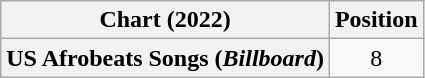<table class="wikitable plainrowheaders" style="text-align:center">
<tr>
<th scope="col">Chart (2022)</th>
<th scope="col">Position</th>
</tr>
<tr>
<th scope="row">US Afrobeats Songs (<em>Billboard</em>)</th>
<td>8</td>
</tr>
</table>
